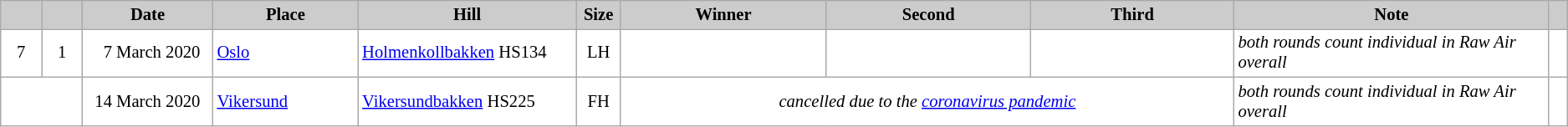<table class="wikitable plainrowheaders" style="background:#fff; font-size:86%; line-height:16px; border:gray solid 1px; border-collapse:collapse;">
<tr style="background:#ccc; text-align:center;">
<th scope="col" style="background:#ccc;" width=30px;"></th>
<th scope="col" style="background:#ccc;" width=30px;"></th>
<th scope="col" style="background:#ccc;" width=110px;">Date</th>
<th scope="col" style="background:#ccc;" width=120px;">Place</th>
<th scope="col" style="background:#ccc;" width=180px;">Hill</th>
<th scope="col" style="background:#ccc;" width=30px;">Size</th>
<th scope="col" style="background:#ccc;" width=180px;">Winner</th>
<th scope="col" style="background:#ccc;" width=180px;">Second</th>
<th scope="col" style="background:#ccc;" width=180px;">Third</th>
<th scope="col" style="background:#ccc;" width=283px;">Note</th>
<th scope="col" style="background:#ccc;" width=10px;"></th>
</tr>
<tr>
<td align=center>7</td>
<td align=center>1</td>
<td align=right>7 March 2020  </td>
<td> <a href='#'>Oslo</a></td>
<td><a href='#'>Holmenkollbakken</a> HS134</td>
<td align=center>LH</td>
<td></td>
<td></td>
<td></td>
<td><em>both rounds count individual in Raw Air overall</em></td>
<td></td>
</tr>
<tr>
<td colspan=2></td>
<td align=right>14 March 2020  </td>
<td> <a href='#'>Vikersund</a></td>
<td><a href='#'>Vikersundbakken</a> HS225</td>
<td align=center>FH</td>
<td colspan=3 rowspan=4 align=center><em>cancelled due to the <a href='#'>coronavirus pandemic</a></em></td>
<td><em>both rounds count individual in Raw Air overall</em></td>
<td></td>
</tr>
</table>
